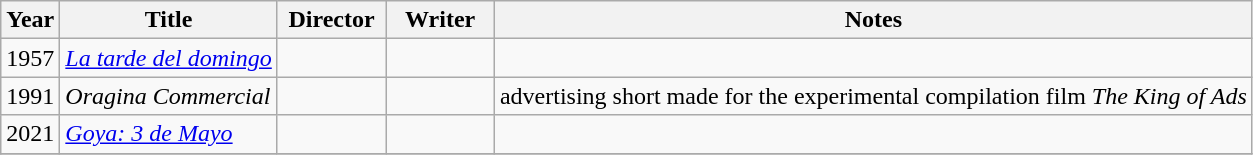<table class="wikitable">
<tr>
<th>Year</th>
<th>Title</th>
<th width=65>Director</th>
<th width=65>Writer</th>
<th>Notes</th>
</tr>
<tr>
<td>1957</td>
<td><em><a href='#'>La tarde del domingo</a></em></td>
<td></td>
<td></td>
<td></td>
</tr>
<tr>
<td>1991</td>
<td><em>Oragina Commercial</em></td>
<td></td>
<td></td>
<td>advertising short made for the experimental compilation film <em>The King of Ads</em></td>
</tr>
<tr>
<td>2021</td>
<td><em><a href='#'>Goya: 3 de Mayo</a></em></td>
<td></td>
<td></td>
<td></td>
</tr>
<tr>
</tr>
</table>
